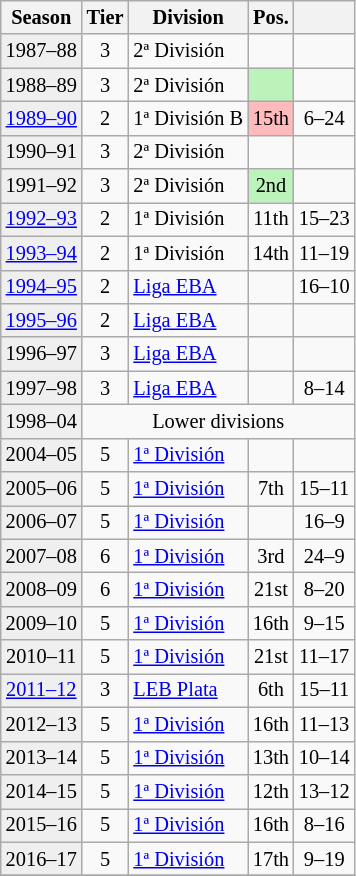<table class="wikitable" style="font-size:85%; text-align:center">
<tr>
<th>Season</th>
<th>Tier</th>
<th>Division</th>
<th>Pos.</th>
<th></th>
</tr>
<tr>
<td bgcolor=#efefef>1987–88</td>
<td>3</td>
<td align=left>2ª División</td>
<td></td>
<td></td>
</tr>
<tr>
<td bgcolor=#efefef>1988–89</td>
<td>3</td>
<td align=left>2ª División</td>
<td bgcolor=#BBF3BB></td>
<td></td>
</tr>
<tr>
<td bgcolor=#efefef><a href='#'>1989–90</a></td>
<td>2</td>
<td align=left>1ª División B</td>
<td bgcolor=#FFBBBB>15th</td>
<td>6–24</td>
</tr>
<tr>
<td bgcolor=#efefef>1990–91</td>
<td>3</td>
<td align=left>2ª División</td>
<td></td>
<td></td>
</tr>
<tr>
<td bgcolor=#efefef>1991–92</td>
<td>3</td>
<td align=left>2ª División</td>
<td bgcolor=#BBF3BB>2nd</td>
<td></td>
</tr>
<tr>
<td bgcolor=#efefef><a href='#'>1992–93</a></td>
<td>2</td>
<td align=left>1ª División</td>
<td>11th</td>
<td>15–23</td>
</tr>
<tr>
<td bgcolor=#efefef><a href='#'>1993–94</a></td>
<td>2</td>
<td align=left>1ª División</td>
<td>14th</td>
<td>11–19</td>
</tr>
<tr>
<td bgcolor=#efefef><a href='#'>1994–95</a></td>
<td>2</td>
<td align=left><a href='#'>Liga EBA</a></td>
<td></td>
<td>16–10</td>
</tr>
<tr>
<td bgcolor=#efefef><a href='#'>1995–96</a></td>
<td>2</td>
<td align=left><a href='#'>Liga EBA</a></td>
<td></td>
<td></td>
</tr>
<tr>
<td bgcolor=#efefef>1996–97</td>
<td>3</td>
<td align=left><a href='#'>Liga EBA</a></td>
<td></td>
<td></td>
</tr>
<tr>
<td bgcolor=#efefef>1997–98</td>
<td>3</td>
<td align=left><a href='#'>Liga EBA</a></td>
<td></td>
<td>8–14</td>
</tr>
<tr>
<td bgcolor=#efefef>1998–04</td>
<td colspan=6>Lower divisions</td>
</tr>
<tr>
<td bgcolor=#efefef>2004–05</td>
<td>5</td>
<td align=left><a href='#'>1ª División</a></td>
<td></td>
<td></td>
</tr>
<tr>
<td bgcolor=#efefef>2005–06</td>
<td>5</td>
<td align=left><a href='#'>1ª División</a></td>
<td>7th</td>
<td>15–11</td>
</tr>
<tr>
<td bgcolor=#efefef>2006–07</td>
<td>5</td>
<td align=left><a href='#'>1ª División</a></td>
<td></td>
<td>16–9</td>
</tr>
<tr>
<td bgcolor=#efefef>2007–08</td>
<td>6</td>
<td align=left><a href='#'>1ª División</a></td>
<td>3rd</td>
<td>24–9</td>
</tr>
<tr>
<td bgcolor=#efefef>2008–09</td>
<td>6</td>
<td align=left><a href='#'>1ª División</a></td>
<td>21st</td>
<td>8–20</td>
</tr>
<tr>
<td bgcolor=#efefef>2009–10</td>
<td>5</td>
<td align=left><a href='#'>1ª División</a></td>
<td>16th</td>
<td>9–15</td>
</tr>
<tr>
<td bgcolor=#efefef>2010–11</td>
<td>5</td>
<td align=left><a href='#'>1ª División</a></td>
<td>21st</td>
<td>11–17</td>
</tr>
<tr>
<td bgcolor=#efefef><a href='#'>2011–12</a></td>
<td>3</td>
<td align=left><a href='#'>LEB Plata</a></td>
<td>6th</td>
<td>15–11</td>
</tr>
<tr>
<td bgcolor=#efefef>2012–13</td>
<td>5</td>
<td align=left><a href='#'>1ª División</a></td>
<td>16th</td>
<td>11–13</td>
</tr>
<tr>
<td bgcolor=#efefef>2013–14</td>
<td>5</td>
<td align=left><a href='#'>1ª División</a></td>
<td>13th</td>
<td>10–14</td>
</tr>
<tr>
<td bgcolor=#efefef>2014–15</td>
<td>5</td>
<td align=left><a href='#'>1ª División</a></td>
<td>12th</td>
<td>13–12</td>
</tr>
<tr>
<td bgcolor=#efefef>2015–16</td>
<td>5</td>
<td align=left><a href='#'>1ª División</a></td>
<td>16th</td>
<td>8–16</td>
</tr>
<tr>
<td bgcolor=#efefef>2016–17</td>
<td>5</td>
<td align=left><a href='#'>1ª División</a></td>
<td>17th</td>
<td>9–19</td>
</tr>
<tr>
</tr>
</table>
